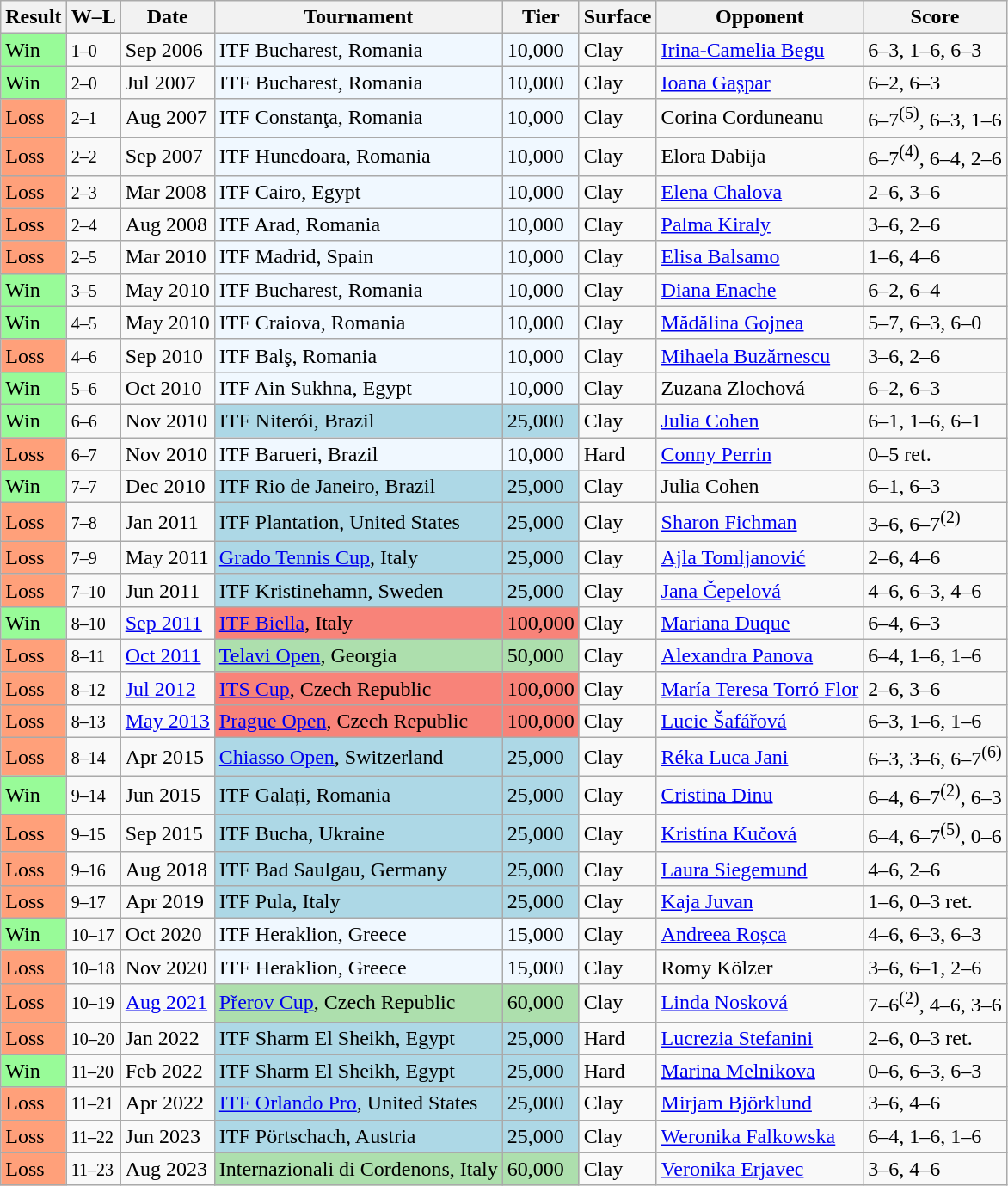<table class="sortable wikitable">
<tr>
<th>Result</th>
<th class="unsortable">W–L</th>
<th>Date</th>
<th>Tournament</th>
<th>Tier</th>
<th>Surface</th>
<th>Opponent</th>
<th class="unsortable">Score</th>
</tr>
<tr>
<td style="background:#98fb98;">Win</td>
<td><small>1–0</small></td>
<td>Sep 2006</td>
<td style="background:#f0f8ff;">ITF Bucharest, Romania</td>
<td style="background:#f0f8ff;">10,000</td>
<td>Clay</td>
<td> <a href='#'>Irina-Camelia Begu</a></td>
<td>6–3, 1–6, 6–3</td>
</tr>
<tr>
<td style="background:#98fb98;">Win</td>
<td><small>2–0</small></td>
<td>Jul 2007</td>
<td style="background:#f0f8ff;">ITF Bucharest, Romania</td>
<td style="background:#f0f8ff;">10,000</td>
<td>Clay</td>
<td> <a href='#'>Ioana Gașpar</a></td>
<td>6–2, 6–3</td>
</tr>
<tr>
<td style="background:#ffa07a;">Loss</td>
<td><small>2–1</small></td>
<td>Aug 2007</td>
<td style="background:#f0f8ff;">ITF Constanţa, Romania</td>
<td style="background:#f0f8ff;">10,000</td>
<td>Clay</td>
<td> Corina Corduneanu</td>
<td>6–7<sup>(5)</sup>, 6–3, 1–6</td>
</tr>
<tr>
<td style="background:#ffa07a;">Loss</td>
<td><small>2–2</small></td>
<td>Sep 2007</td>
<td style="background:#f0f8ff;">ITF Hunedoara, Romania</td>
<td style="background:#f0f8ff;">10,000</td>
<td>Clay</td>
<td> Elora Dabija</td>
<td>6–7<sup>(4)</sup>, 6–4, 2–6</td>
</tr>
<tr>
<td style="background:#ffa07a;">Loss</td>
<td><small>2–3</small></td>
<td>Mar 2008</td>
<td style="background:#f0f8ff;">ITF Cairo, Egypt</td>
<td style="background:#f0f8ff;">10,000</td>
<td>Clay</td>
<td> <a href='#'>Elena Chalova</a></td>
<td>2–6, 3–6</td>
</tr>
<tr>
<td style="background:#ffa07a;">Loss</td>
<td><small>2–4</small></td>
<td>Aug 2008</td>
<td style="background:#f0f8ff;">ITF Arad, Romania</td>
<td style="background:#f0f8ff;">10,000</td>
<td>Clay</td>
<td> <a href='#'>Palma Kiraly</a></td>
<td>3–6, 2–6</td>
</tr>
<tr>
<td style="background:#ffa07a;">Loss</td>
<td><small>2–5</small></td>
<td>Mar 2010</td>
<td style="background:#f0f8ff;">ITF Madrid, Spain</td>
<td style="background:#f0f8ff;">10,000</td>
<td>Clay</td>
<td> <a href='#'>Elisa Balsamo</a></td>
<td>1–6, 4–6</td>
</tr>
<tr>
<td style="background:#98fb98;">Win</td>
<td><small>3–5</small></td>
<td>May 2010</td>
<td style="background:#f0f8ff;">ITF Bucharest, Romania</td>
<td style="background:#f0f8ff;">10,000</td>
<td>Clay</td>
<td> <a href='#'>Diana Enache</a></td>
<td>6–2, 6–4</td>
</tr>
<tr>
<td style="background:#98fb98;">Win</td>
<td><small>4–5</small></td>
<td>May 2010</td>
<td style="background:#f0f8ff;">ITF Craiova, Romania</td>
<td style="background:#f0f8ff;">10,000</td>
<td>Clay</td>
<td> <a href='#'>Mădălina Gojnea</a></td>
<td>5–7, 6–3, 6–0</td>
</tr>
<tr>
<td style="background:#ffa07a;">Loss</td>
<td><small>4–6</small></td>
<td>Sep 2010</td>
<td style="background:#f0f8ff;">ITF Balş, Romania</td>
<td style="background:#f0f8ff;">10,000</td>
<td>Clay</td>
<td> <a href='#'>Mihaela Buzărnescu</a></td>
<td>3–6, 2–6</td>
</tr>
<tr>
<td style="background:#98fb98;">Win</td>
<td><small>5–6</small></td>
<td>Oct 2010</td>
<td style="background:#f0f8ff;">ITF Ain Sukhna, Egypt</td>
<td style="background:#f0f8ff;">10,000</td>
<td>Clay</td>
<td> Zuzana Zlochová</td>
<td>6–2, 6–3</td>
</tr>
<tr>
<td style="background:#98fb98;">Win</td>
<td><small>6–6</small></td>
<td>Nov 2010</td>
<td style="background:lightblue;">ITF Niterói, Brazil</td>
<td style="background:lightblue;">25,000</td>
<td>Clay</td>
<td> <a href='#'>Julia Cohen</a></td>
<td>6–1, 1–6, 6–1</td>
</tr>
<tr>
<td style="background:#ffa07a;">Loss</td>
<td><small>6–7</small></td>
<td>Nov 2010</td>
<td style="background:#f0f8ff;">ITF Barueri, Brazil</td>
<td style="background:#f0f8ff;">10,000</td>
<td>Hard</td>
<td> <a href='#'>Conny Perrin</a></td>
<td>0–5 ret.</td>
</tr>
<tr>
<td style="background:#98fb98;">Win</td>
<td><small>7–7</small></td>
<td>Dec 2010</td>
<td style="background:lightblue;">ITF Rio de Janeiro, Brazil</td>
<td style="background:lightblue;">25,000</td>
<td>Clay</td>
<td> Julia Cohen</td>
<td>6–1, 6–3</td>
</tr>
<tr>
<td style="background:#ffa07a;">Loss</td>
<td><small>7–8</small></td>
<td>Jan 2011</td>
<td style="background:lightblue;">ITF Plantation, United States</td>
<td style="background:lightblue;">25,000</td>
<td>Clay</td>
<td> <a href='#'>Sharon Fichman</a></td>
<td>3–6, 6–7<sup>(2)</sup></td>
</tr>
<tr>
<td style="background:#ffa07a;">Loss</td>
<td><small>7–9</small></td>
<td>May 2011</td>
<td style="background:lightblue;"><a href='#'>Grado Tennis Cup</a>, Italy</td>
<td style="background:lightblue;">25,000</td>
<td>Clay</td>
<td> <a href='#'>Ajla Tomljanović</a></td>
<td>2–6, 4–6</td>
</tr>
<tr>
<td style="background:#ffa07a;">Loss</td>
<td><small>7–10</small></td>
<td>Jun 2011</td>
<td style="background:lightblue;">ITF Kristinehamn, Sweden</td>
<td style="background:lightblue;">25,000</td>
<td>Clay</td>
<td> <a href='#'>Jana Čepelová</a></td>
<td>4–6, 6–3, 4–6</td>
</tr>
<tr>
<td style="background:#98fb98;">Win</td>
<td><small>8–10</small></td>
<td><a href='#'>Sep 2011</a></td>
<td style="background:#f88379;"><a href='#'>ITF Biella</a>, Italy</td>
<td style="background:#f88379;">100,000</td>
<td>Clay</td>
<td> <a href='#'>Mariana Duque</a></td>
<td>6–4, 6–3</td>
</tr>
<tr>
<td style="background:#ffa07a;">Loss</td>
<td><small>8–11</small></td>
<td><a href='#'>Oct 2011</a></td>
<td style="background:#addfad;"><a href='#'>Telavi Open</a>, Georgia</td>
<td style="background:#addfad;">50,000</td>
<td>Clay</td>
<td> <a href='#'>Alexandra Panova</a></td>
<td>6–4, 1–6, 1–6</td>
</tr>
<tr>
<td style="background:#ffa07a;">Loss</td>
<td><small>8–12</small></td>
<td><a href='#'>Jul 2012</a></td>
<td style="background:#f88379;"><a href='#'>ITS Cup</a>, Czech Republic</td>
<td style="background:#f88379;">100,000</td>
<td>Clay</td>
<td> <a href='#'>María Teresa Torró Flor</a></td>
<td>2–6, 3–6</td>
</tr>
<tr>
<td style="background:#ffa07a;">Loss</td>
<td><small>8–13</small></td>
<td><a href='#'>May 2013</a></td>
<td style="background:#f88379;"><a href='#'>Prague Open</a>, Czech Republic</td>
<td style="background:#f88379;">100,000</td>
<td>Clay</td>
<td> <a href='#'>Lucie Šafářová</a></td>
<td>6–3, 1–6, 1–6</td>
</tr>
<tr>
<td style="background:#ffa07a;">Loss</td>
<td><small>8–14</small></td>
<td>Apr 2015</td>
<td style="background:lightblue;"><a href='#'>Chiasso Open</a>, Switzerland</td>
<td style="background:lightblue;">25,000</td>
<td>Clay</td>
<td> <a href='#'>Réka Luca Jani</a></td>
<td>6–3, 3–6, 6–7<sup>(6)</sup></td>
</tr>
<tr>
<td style="background:#98fb98;">Win</td>
<td><small>9–14</small></td>
<td>Jun 2015</td>
<td style="background:lightblue;">ITF Galați, Romania</td>
<td style="background:lightblue;">25,000</td>
<td>Clay</td>
<td> <a href='#'>Cristina Dinu</a></td>
<td>6–4, 6–7<sup>(2)</sup>, 6–3</td>
</tr>
<tr>
<td style="background:#ffa07a;">Loss</td>
<td><small>9–15</small></td>
<td>Sep 2015</td>
<td style="background:lightblue;">ITF Bucha, Ukraine</td>
<td style="background:lightblue;">25,000</td>
<td>Clay</td>
<td> <a href='#'>Kristína Kučová</a></td>
<td>6–4, 6–7<sup>(5)</sup>, 0–6</td>
</tr>
<tr>
<td style="background:#ffa07a;">Loss</td>
<td><small>9–16</small></td>
<td>Aug 2018</td>
<td style="background:lightblue;">ITF Bad Saulgau, Germany</td>
<td style="background:lightblue;">25,000</td>
<td>Clay</td>
<td> <a href='#'>Laura Siegemund</a></td>
<td>4–6, 2–6</td>
</tr>
<tr>
<td style="background:#ffa07a;">Loss</td>
<td><small>9–17</small></td>
<td>Apr 2019</td>
<td style="background:lightblue;">ITF Pula, Italy</td>
<td style="background:lightblue;">25,000</td>
<td>Clay</td>
<td> <a href='#'>Kaja Juvan</a></td>
<td>1–6, 0–3 ret.</td>
</tr>
<tr>
<td style="background:#98fb98;">Win</td>
<td><small>10–17</small></td>
<td>Oct 2020</td>
<td style="background:#f0f8ff;">ITF Heraklion, Greece</td>
<td style="background:#f0f8ff;">15,000</td>
<td>Clay</td>
<td> <a href='#'>Andreea Roșca</a></td>
<td>4–6, 6–3, 6–3</td>
</tr>
<tr>
<td style="background:#ffa07a;">Loss</td>
<td><small>10–18</small></td>
<td>Nov 2020</td>
<td style="background:#f0f8ff;">ITF Heraklion, Greece</td>
<td style="background:#f0f8ff;">15,000</td>
<td>Clay</td>
<td> Romy Kölzer</td>
<td>3–6, 6–1, 2–6</td>
</tr>
<tr>
<td style="background:#ffa07a;">Loss</td>
<td><small>10–19</small></td>
<td><a href='#'>Aug 2021</a></td>
<td style="background:#addfad;"><a href='#'>Přerov Cup</a>, Czech Republic</td>
<td style="background:#addfad;">60,000</td>
<td>Clay</td>
<td> <a href='#'>Linda Nosková</a></td>
<td>7–6<sup>(2)</sup>, 4–6, 3–6</td>
</tr>
<tr>
<td style="background:#ffa07a;">Loss</td>
<td><small>10–20</small></td>
<td>Jan 2022</td>
<td style="background:lightblue;">ITF Sharm El Sheikh, Egypt</td>
<td style="background:lightblue;">25,000</td>
<td>Hard</td>
<td> <a href='#'>Lucrezia Stefanini</a></td>
<td>2–6, 0–3 ret.</td>
</tr>
<tr>
<td style="background:#98fb98;">Win</td>
<td><small>11–20</small></td>
<td>Feb 2022</td>
<td style="background:lightblue;">ITF Sharm El Sheikh, Egypt</td>
<td style="background:lightblue;">25,000</td>
<td>Hard</td>
<td> <a href='#'>Marina Melnikova</a></td>
<td>0–6, 6–3, 6–3</td>
</tr>
<tr>
<td style="background:#ffa07a;">Loss</td>
<td><small>11–21</small></td>
<td>Apr 2022</td>
<td style="background:lightblue;"><a href='#'>ITF Orlando Pro</a>, United States</td>
<td style="background:lightblue;">25,000</td>
<td>Clay</td>
<td> <a href='#'>Mirjam Björklund</a></td>
<td>3–6, 4–6</td>
</tr>
<tr>
<td style="background:#ffa07a;">Loss</td>
<td><small>11–22</small></td>
<td>Jun 2023</td>
<td style="background:lightblue;">ITF Pörtschach, Austria</td>
<td style="background:lightblue;">25,000</td>
<td>Clay</td>
<td> <a href='#'>Weronika Falkowska</a></td>
<td>6–4, 1–6, 1–6</td>
</tr>
<tr>
<td style="background:#ffa07a;">Loss</td>
<td><small>11–23</small></td>
<td>Aug 2023</td>
<td style="background:#addfad;">Internazionali di Cordenons, Italy</td>
<td style="background:#addfad;">60,000</td>
<td>Clay</td>
<td> <a href='#'>Veronika Erjavec</a></td>
<td>3–6, 4–6</td>
</tr>
</table>
